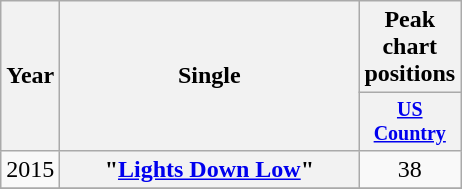<table class="wikitable plainrowheaders" style="text-align:center;">
<tr>
<th rowspan="2" style="width:1em;">Year</th>
<th rowspan="2" style="width:12em;">Single</th>
<th>Peak chart positions</th>
</tr>
<tr style="font-size:smaller;">
<th style="width:40px;"><a href='#'>US Country</a><br></th>
</tr>
<tr>
<td>2015</td>
<th scope="row">"<a href='#'>Lights Down Low</a>"</th>
<td>38</td>
</tr>
<tr>
</tr>
</table>
